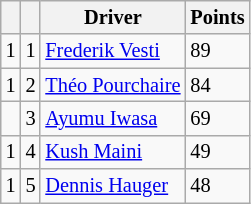<table class="wikitable" style="font-size: 85%;">
<tr>
<th></th>
<th></th>
<th>Driver</th>
<th>Points</th>
</tr>
<tr>
<td align="left"> 1</td>
<td align="center">1</td>
<td> <a href='#'>Frederik Vesti</a></td>
<td>89</td>
</tr>
<tr>
<td align="left"> 1</td>
<td align="center">2</td>
<td> <a href='#'>Théo Pourchaire</a></td>
<td>84</td>
</tr>
<tr>
<td align="left"></td>
<td align="center">3</td>
<td> <a href='#'>Ayumu Iwasa</a></td>
<td>69</td>
</tr>
<tr>
<td align="left"> 1</td>
<td align="center">4</td>
<td> <a href='#'>Kush Maini</a></td>
<td>49</td>
</tr>
<tr>
<td align="left"> 1</td>
<td align="center">5</td>
<td> <a href='#'>Dennis Hauger</a></td>
<td>48</td>
</tr>
</table>
